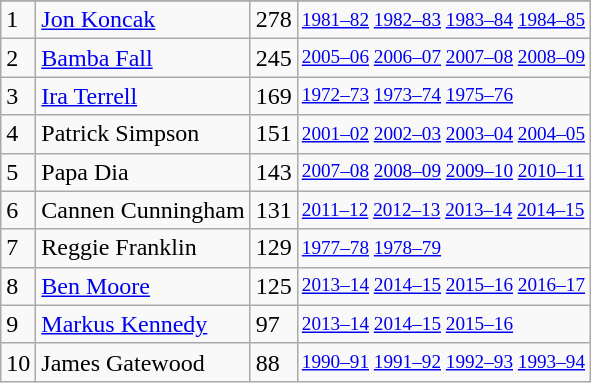<table class="wikitable">
<tr>
</tr>
<tr>
<td>1</td>
<td><a href='#'>Jon Koncak</a></td>
<td>278</td>
<td style="font-size:80%;"><a href='#'>1981–82</a> <a href='#'>1982–83</a> <a href='#'>1983–84</a> <a href='#'>1984–85</a></td>
</tr>
<tr>
<td>2</td>
<td><a href='#'>Bamba Fall</a></td>
<td>245</td>
<td style="font-size:80%;"><a href='#'>2005–06</a> <a href='#'>2006–07</a> <a href='#'>2007–08</a> <a href='#'>2008–09</a></td>
</tr>
<tr>
<td>3</td>
<td><a href='#'>Ira Terrell</a></td>
<td>169</td>
<td style="font-size:80%;"><a href='#'>1972–73</a> <a href='#'>1973–74</a> <a href='#'>1975–76</a></td>
</tr>
<tr>
<td>4</td>
<td>Patrick Simpson</td>
<td>151</td>
<td style="font-size:80%;"><a href='#'>2001–02</a> <a href='#'>2002–03</a> <a href='#'>2003–04</a> <a href='#'>2004–05</a></td>
</tr>
<tr>
<td>5</td>
<td>Papa Dia</td>
<td>143</td>
<td style="font-size:80%;"><a href='#'>2007–08</a> <a href='#'>2008–09</a> <a href='#'>2009–10</a> <a href='#'>2010–11</a></td>
</tr>
<tr>
<td>6</td>
<td>Cannen Cunningham</td>
<td>131</td>
<td style="font-size:80%;"><a href='#'>2011–12</a> <a href='#'>2012–13</a> <a href='#'>2013–14</a> <a href='#'>2014–15</a></td>
</tr>
<tr>
<td>7</td>
<td>Reggie Franklin</td>
<td>129</td>
<td style="font-size:80%;"><a href='#'>1977–78</a> <a href='#'>1978–79</a></td>
</tr>
<tr>
<td>8</td>
<td><a href='#'>Ben Moore</a></td>
<td>125</td>
<td style="font-size:80%;"><a href='#'>2013–14</a> <a href='#'>2014–15</a> <a href='#'>2015–16</a> <a href='#'>2016–17</a></td>
</tr>
<tr>
<td>9</td>
<td><a href='#'>Markus Kennedy</a></td>
<td>97</td>
<td style="font-size:80%;"><a href='#'>2013–14</a> <a href='#'>2014–15</a> <a href='#'>2015–16</a></td>
</tr>
<tr>
<td>10</td>
<td>James Gatewood</td>
<td>88</td>
<td style="font-size:80%;"><a href='#'>1990–91</a> <a href='#'>1991–92</a> <a href='#'>1992–93</a> <a href='#'>1993–94</a></td>
</tr>
</table>
